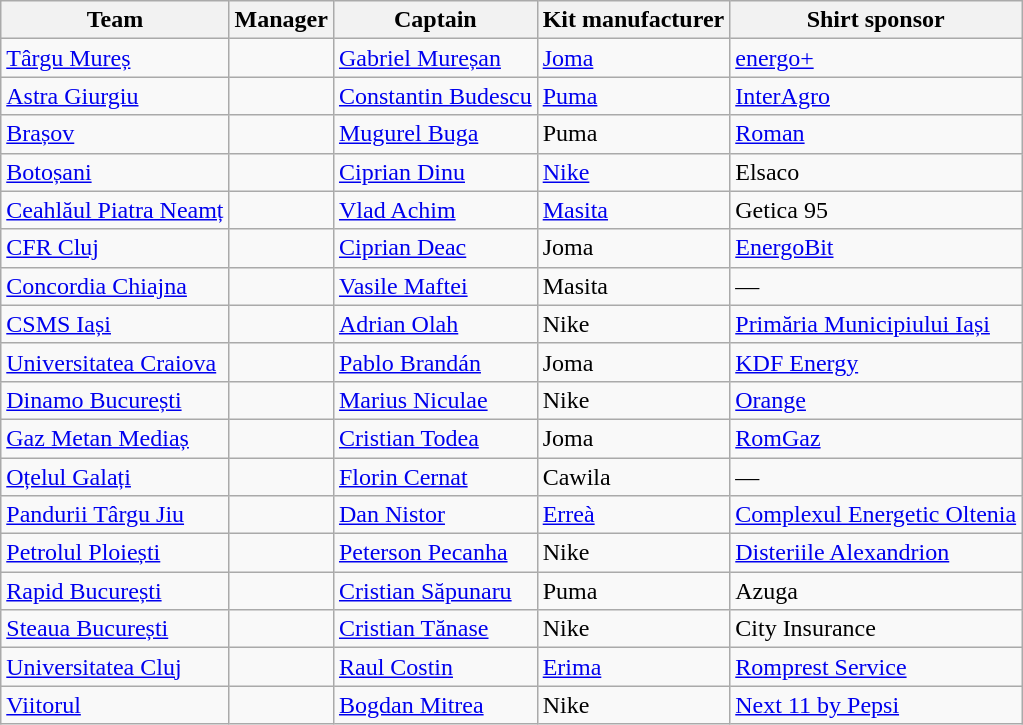<table class="wikitable sortable" style="text-align: left;">
<tr>
<th>Team</th>
<th>Manager</th>
<th>Captain</th>
<th>Kit manufacturer</th>
<th>Shirt sponsor</th>
</tr>
<tr>
<td><a href='#'>Târgu Mureș</a></td>
<td> </td>
<td>  <a href='#'>Gabriel Mureșan</a></td>
<td><a href='#'>Joma</a></td>
<td><a href='#'>energo+</a></td>
</tr>
<tr>
<td><a href='#'>Astra Giurgiu</a></td>
<td> </td>
<td> <a href='#'>Constantin Budescu</a></td>
<td><a href='#'>Puma</a></td>
<td><a href='#'>InterAgro</a></td>
</tr>
<tr>
<td><a href='#'>Brașov</a></td>
<td> </td>
<td> <a href='#'>Mugurel Buga</a></td>
<td>Puma</td>
<td><a href='#'>Roman</a></td>
</tr>
<tr>
<td><a href='#'>Botoșani</a></td>
<td> </td>
<td> <a href='#'>Ciprian Dinu</a></td>
<td><a href='#'>Nike</a></td>
<td>Elsaco</td>
</tr>
<tr>
<td><a href='#'>Ceahlăul Piatra Neamț</a></td>
<td> </td>
<td> <a href='#'>Vlad Achim</a></td>
<td><a href='#'>Masita</a></td>
<td>Getica 95</td>
</tr>
<tr>
<td><a href='#'>CFR Cluj</a></td>
<td> </td>
<td> <a href='#'>Ciprian Deac</a></td>
<td>Joma</td>
<td><a href='#'>EnergoBit</a></td>
</tr>
<tr>
<td><a href='#'>Concordia Chiajna</a></td>
<td> </td>
<td>  <a href='#'>Vasile Maftei</a></td>
<td>Masita</td>
<td>—</td>
</tr>
<tr>
<td><a href='#'>CSMS Iași</a></td>
<td> </td>
<td> <a href='#'>Adrian Olah</a></td>
<td>Nike</td>
<td><a href='#'>Primăria Municipiului Iași</a></td>
</tr>
<tr>
<td><a href='#'>Universitatea Craiova</a></td>
<td> </td>
<td> <a href='#'>Pablo Brandán</a></td>
<td>Joma</td>
<td><a href='#'>KDF Energy</a></td>
</tr>
<tr>
<td><a href='#'>Dinamo București</a></td>
<td> </td>
<td> <a href='#'>Marius Niculae</a></td>
<td>Nike</td>
<td><a href='#'>Orange</a></td>
</tr>
<tr>
<td><a href='#'>Gaz Metan Mediaș</a></td>
<td> </td>
<td> <a href='#'>Cristian Todea</a></td>
<td>Joma</td>
<td><a href='#'>RomGaz</a></td>
</tr>
<tr>
<td><a href='#'>Oțelul Galați</a></td>
<td> </td>
<td> <a href='#'>Florin Cernat</a></td>
<td>Cawila</td>
<td>—</td>
</tr>
<tr>
<td><a href='#'>Pandurii Târgu Jiu</a></td>
<td> </td>
<td> <a href='#'>Dan Nistor</a></td>
<td><a href='#'>Erreà</a></td>
<td><a href='#'>Complexul Energetic Oltenia</a></td>
</tr>
<tr>
<td><a href='#'>Petrolul Ploiești</a></td>
<td> </td>
<td> <a href='#'>Peterson Pecanha</a></td>
<td>Nike</td>
<td><a href='#'>Disteriile Alexandrion</a></td>
</tr>
<tr>
<td><a href='#'>Rapid București</a></td>
<td> </td>
<td> <a href='#'>Cristian Săpunaru</a></td>
<td>Puma</td>
<td>Azuga</td>
</tr>
<tr>
<td><a href='#'>Steaua București</a></td>
<td> </td>
<td> <a href='#'>Cristian Tănase</a></td>
<td>Nike</td>
<td>City Insurance</td>
</tr>
<tr>
<td><a href='#'>Universitatea Cluj</a></td>
<td> </td>
<td> <a href='#'>Raul Costin</a></td>
<td><a href='#'>Erima</a></td>
<td><a href='#'>Romprest Service</a></td>
</tr>
<tr>
<td><a href='#'>Viitorul</a></td>
<td> </td>
<td>  <a href='#'>Bogdan Mitrea</a></td>
<td>Nike</td>
<td><a href='#'>Next 11 by Pepsi</a></td>
</tr>
</table>
